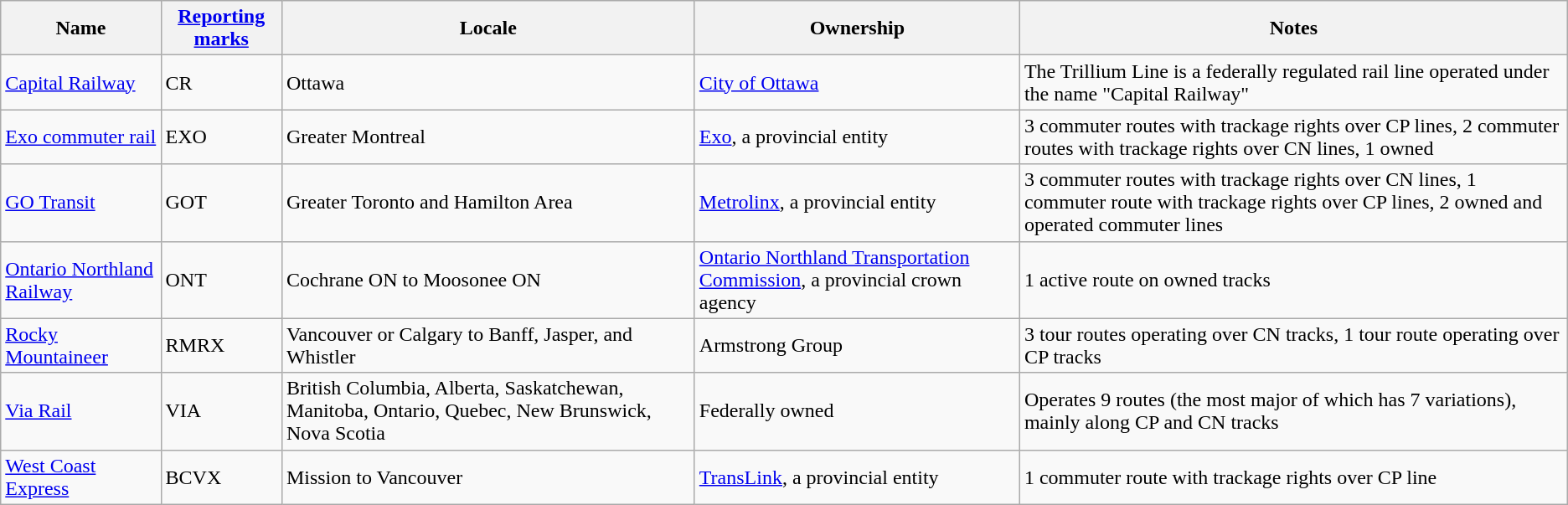<table class="wikitable sortable" border="1">
<tr>
<th>Name</th>
<th><a href='#'>Reporting marks</a></th>
<th>Locale</th>
<th>Ownership</th>
<th>Notes</th>
</tr>
<tr>
<td><a href='#'>Capital Railway</a></td>
<td>CR</td>
<td>Ottawa</td>
<td><a href='#'>City of Ottawa</a></td>
<td>The Trillium Line is a federally regulated rail line operated under the name "Capital Railway"</td>
</tr>
<tr>
<td><a href='#'>Exo commuter rail</a></td>
<td>EXO</td>
<td>Greater Montreal</td>
<td><a href='#'>Exo</a>, a provincial entity</td>
<td>3 commuter routes with trackage rights over CP lines, 2 commuter routes with trackage rights over CN lines, 1 owned</td>
</tr>
<tr>
<td><a href='#'>GO Transit</a></td>
<td>GOT</td>
<td>Greater Toronto and Hamilton Area</td>
<td><a href='#'>Metrolinx</a>, a provincial entity</td>
<td>3 commuter routes with trackage rights over CN lines, 1 commuter route with trackage rights over CP lines, 2 owned and operated commuter lines</td>
</tr>
<tr>
<td><a href='#'>Ontario Northland Railway</a></td>
<td>ONT</td>
<td>Cochrane ON to Moosonee ON</td>
<td><a href='#'>Ontario Northland Transportation Commission</a>, a provincial crown agency</td>
<td>1 active route on owned tracks</td>
</tr>
<tr>
<td><a href='#'>Rocky Mountaineer</a></td>
<td>RMRX</td>
<td>Vancouver or Calgary to Banff, Jasper, and Whistler</td>
<td>Armstrong Group</td>
<td>3 tour routes operating over CN tracks, 1 tour route operating over CP tracks</td>
</tr>
<tr>
<td><a href='#'>Via Rail</a></td>
<td>VIA</td>
<td>British Columbia, Alberta, Saskatchewan, Manitoba, Ontario, Quebec, New Brunswick, Nova Scotia</td>
<td>Federally owned</td>
<td>Operates 9 routes (the most major of which has 7 variations), mainly along CP and CN tracks</td>
</tr>
<tr>
<td><a href='#'>West Coast Express</a></td>
<td>BCVX</td>
<td>Mission to Vancouver</td>
<td><a href='#'>TransLink</a>, a provincial entity</td>
<td>1 commuter route with trackage rights over CP line</td>
</tr>
</table>
